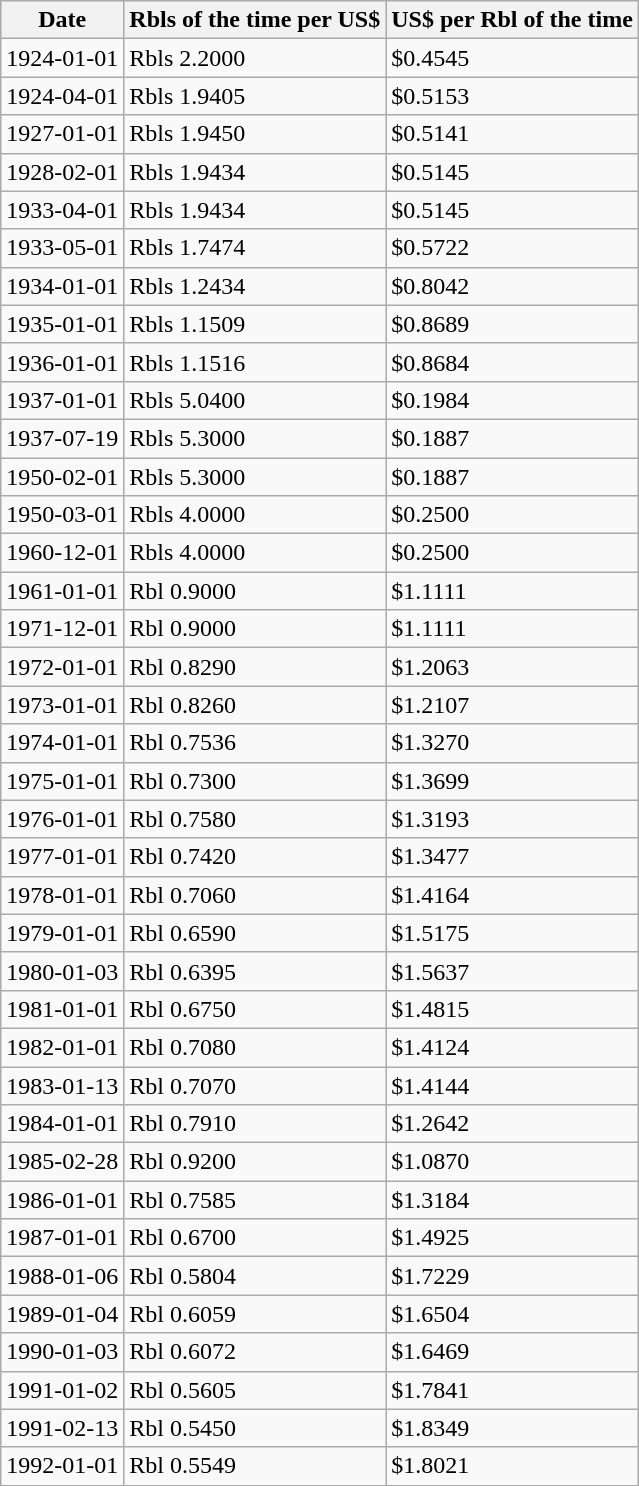<table class="wikitable sortable">
<tr>
<th>Date</th>
<th>Rbls of the time per US$</th>
<th>US$ per Rbl of the time</th>
</tr>
<tr>
<td>1924-01-01</td>
<td>Rbls 2.2000</td>
<td>$0.4545</td>
</tr>
<tr>
<td>1924-04-01</td>
<td>Rbls 1.9405</td>
<td>$0.5153</td>
</tr>
<tr>
<td>1927-01-01</td>
<td>Rbls 1.9450</td>
<td>$0.5141</td>
</tr>
<tr>
<td>1928-02-01</td>
<td>Rbls 1.9434</td>
<td>$0.5145</td>
</tr>
<tr>
<td>1933-04-01</td>
<td>Rbls 1.9434</td>
<td>$0.5145</td>
</tr>
<tr>
<td>1933-05-01</td>
<td>Rbls 1.7474</td>
<td>$0.5722</td>
</tr>
<tr>
<td>1934-01-01</td>
<td>Rbls 1.2434</td>
<td>$0.8042</td>
</tr>
<tr>
<td>1935-01-01</td>
<td>Rbls 1.1509</td>
<td>$0.8689</td>
</tr>
<tr>
<td>1936-01-01</td>
<td>Rbls 1.1516</td>
<td>$0.8684</td>
</tr>
<tr>
<td>1937-01-01</td>
<td>Rbls 5.0400</td>
<td>$0.1984</td>
</tr>
<tr>
<td>1937-07-19</td>
<td>Rbls 5.3000</td>
<td>$0.1887</td>
</tr>
<tr>
<td>1950-02-01</td>
<td>Rbls 5.3000</td>
<td>$0.1887</td>
</tr>
<tr>
<td>1950-03-01</td>
<td>Rbls 4.0000</td>
<td>$0.2500</td>
</tr>
<tr>
<td>1960-12-01</td>
<td>Rbls 4.0000</td>
<td>$0.2500</td>
</tr>
<tr>
<td>1961-01-01</td>
<td>Rbl 0.9000</td>
<td>$1.1111</td>
</tr>
<tr>
<td>1971-12-01</td>
<td>Rbl 0.9000</td>
<td>$1.1111</td>
</tr>
<tr>
<td>1972-01-01</td>
<td>Rbl 0.8290</td>
<td>$1.2063</td>
</tr>
<tr>
<td>1973-01-01</td>
<td>Rbl 0.8260</td>
<td>$1.2107</td>
</tr>
<tr>
<td>1974-01-01</td>
<td>Rbl 0.7536</td>
<td>$1.3270</td>
</tr>
<tr>
<td>1975-01-01</td>
<td>Rbl 0.7300</td>
<td>$1.3699</td>
</tr>
<tr>
<td>1976-01-01</td>
<td>Rbl 0.7580</td>
<td>$1.3193</td>
</tr>
<tr>
<td>1977-01-01</td>
<td>Rbl 0.7420</td>
<td>$1.3477</td>
</tr>
<tr>
<td>1978-01-01</td>
<td>Rbl 0.7060</td>
<td>$1.4164</td>
</tr>
<tr>
<td>1979-01-01</td>
<td>Rbl 0.6590</td>
<td>$1.5175</td>
</tr>
<tr>
<td>1980-01-03</td>
<td>Rbl 0.6395</td>
<td>$1.5637</td>
</tr>
<tr>
<td>1981-01-01</td>
<td>Rbl 0.6750</td>
<td>$1.4815</td>
</tr>
<tr>
<td>1982-01-01</td>
<td>Rbl 0.7080</td>
<td>$1.4124</td>
</tr>
<tr>
<td>1983-01-13</td>
<td>Rbl 0.7070</td>
<td>$1.4144</td>
</tr>
<tr>
<td>1984-01-01</td>
<td>Rbl 0.7910</td>
<td>$1.2642</td>
</tr>
<tr>
<td>1985-02-28</td>
<td>Rbl 0.9200</td>
<td>$1.0870</td>
</tr>
<tr>
<td>1986-01-01</td>
<td>Rbl 0.7585</td>
<td>$1.3184</td>
</tr>
<tr>
<td>1987-01-01</td>
<td>Rbl 0.6700</td>
<td>$1.4925</td>
</tr>
<tr>
<td>1988-01-06</td>
<td>Rbl 0.5804</td>
<td>$1.7229</td>
</tr>
<tr>
<td>1989-01-04</td>
<td>Rbl 0.6059</td>
<td>$1.6504</td>
</tr>
<tr>
<td>1990-01-03</td>
<td>Rbl 0.6072</td>
<td>$1.6469</td>
</tr>
<tr>
<td>1991-01-02</td>
<td>Rbl 0.5605</td>
<td>$1.7841</td>
</tr>
<tr>
<td>1991-02-13</td>
<td>Rbl 0.5450</td>
<td>$1.8349</td>
</tr>
<tr>
<td>1992-01-01</td>
<td>Rbl 0.5549</td>
<td>$1.8021</td>
</tr>
</table>
